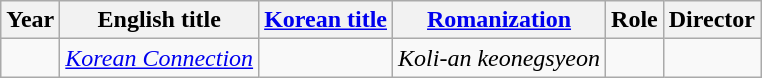<table class="wikitable">
<tr>
<th>Year</th>
<th>English title</th>
<th><a href='#'>Korean title</a></th>
<th><a href='#'>Romanization</a></th>
<th>Role</th>
<th>Director</th>
</tr>
<tr>
<td></td>
<td><em><a href='#'>Korean Connection</a></em></td>
<td></td>
<td><em>Koli-an keonegsyeon</em></td>
<td></td>
<td></td>
</tr>
</table>
